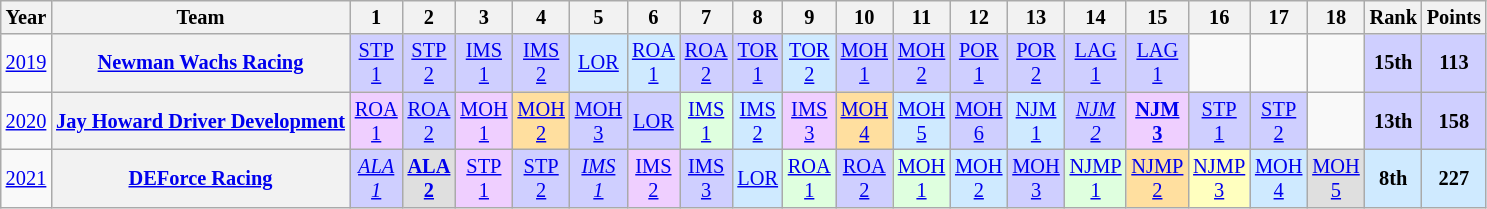<table class="wikitable" style="text-align:center; font-size:85%">
<tr>
<th>Year</th>
<th>Team</th>
<th>1</th>
<th>2</th>
<th>3</th>
<th>4</th>
<th>5</th>
<th>6</th>
<th>7</th>
<th>8</th>
<th>9</th>
<th>10</th>
<th>11</th>
<th>12</th>
<th>13</th>
<th>14</th>
<th>15</th>
<th>16</th>
<th>17</th>
<th>18</th>
<th>Rank</th>
<th>Points</th>
</tr>
<tr>
<td><a href='#'>2019</a></td>
<th nowrap><a href='#'>Newman Wachs Racing</a></th>
<td style="background:#CFCFFF;"><a href='#'>STP<br>1</a><br></td>
<td style="background:#CFCFFF;"><a href='#'>STP<br>2</a><br></td>
<td style="background:#CFCFFF;"><a href='#'>IMS<br>1</a><br></td>
<td style="background:#CFCFFF;"><a href='#'>IMS<br>2</a><br></td>
<td style="background:#CFEAFF;"><a href='#'>LOR</a><br></td>
<td style="background:#CFEAFF;"><a href='#'>ROA<br>1</a><br></td>
<td style="background:#CFCFFF;"><a href='#'>ROA<br>2</a><br></td>
<td style="background:#CFCFFF;"><a href='#'>TOR<br>1</a><br></td>
<td style="background:#CFEAFF;"><a href='#'>TOR<br>2</a><br></td>
<td style="background:#CFCFFF;"><a href='#'>MOH<br>1</a><br></td>
<td style="background:#CFCFFF;"><a href='#'>MOH<br>2</a><br></td>
<td style="background:#CFCFFF;"><a href='#'>POR<br>1</a><br></td>
<td style="background:#CFCFFF;"><a href='#'>POR<br>2</a><br></td>
<td style="background:#CFCFFF;"><a href='#'>LAG<br>1</a><br></td>
<td style="background:#CFCFFF;"><a href='#'>LAG<br>1</a><br></td>
<td></td>
<td></td>
<td></td>
<th style="background:#CFCFFF;">15th</th>
<th style="background:#CFCFFF;">113</th>
</tr>
<tr>
<td><a href='#'>2020</a></td>
<th nowrap><a href='#'>Jay Howard Driver Development</a></th>
<td style="background:#EFCFFF;"><a href='#'>ROA<br>1</a><br></td>
<td style="background:#CFCFFF;"><a href='#'>ROA<br>2</a><br></td>
<td style="background:#EFCFFF;"><a href='#'>MOH<br>1</a><br></td>
<td style="background:#FFDF9F;"><a href='#'>MOH<br>2</a><br></td>
<td style="background:#CFCFFF;"><a href='#'>MOH<br>3</a><br></td>
<td style="background:#CFCFFF;"><a href='#'>LOR</a><br></td>
<td style="background:#DFFFDF;"><a href='#'>IMS<br>1</a><br></td>
<td style="background:#CFEAFF;"><a href='#'>IMS<br>2</a><br></td>
<td style="background:#EFCFFF;"><a href='#'>IMS<br>3</a><br></td>
<td style="background:#FFDF9F;"><a href='#'>MOH<br>4</a><br></td>
<td style="background:#CFEAFF;"><a href='#'>MOH<br>5</a><br></td>
<td style="background:#CFCFFF;"><a href='#'>MOH<br>6</a><br></td>
<td style="background:#CFEAFF;"><a href='#'>NJM<br>1</a><br></td>
<td style="background:#CFCFFF;"><em><a href='#'>NJM<br>2</a></em><br></td>
<td style="background:#EFCFFF;"><strong><a href='#'>NJM<br>3</a></strong><br></td>
<td style="background:#CFCFFF;"><a href='#'>STP<br>1</a><br></td>
<td style="background:#CFCFFF;"><a href='#'>STP<br>2</a><br></td>
<td></td>
<th style="background:#CFCFFF;">13th</th>
<th style="background:#CFCFFF;">158</th>
</tr>
<tr>
<td><a href='#'>2021</a></td>
<th nowrap><a href='#'>DEForce Racing</a></th>
<td style="background:#CFCFFF;"><em><a href='#'>ALA<br>1</a></em><br></td>
<td style="background:#DFDFDF;"><strong><a href='#'>ALA<br>2</a></strong><br></td>
<td style="background:#EFCFFF;"><a href='#'>STP<br>1</a><br></td>
<td style="background:#CFCFFF;"><a href='#'>STP<br>2</a><br></td>
<td style="background:#CFCFFF;"><em><a href='#'>IMS<br>1</a></em><br></td>
<td style="background:#EFCFFF;"><a href='#'>IMS<br>2</a><br></td>
<td style="background:#CFCFFF;"><a href='#'>IMS<br>3</a><br></td>
<td style="background:#CFEAFF;"><a href='#'>LOR</a><br></td>
<td style="background:#DFFFDF;"><a href='#'>ROA<br>1</a><br></td>
<td style="background:#CFCFFF;"><a href='#'>ROA<br>2</a><br></td>
<td style="background:#DFFFDF;"><a href='#'>MOH<br>1</a><br></td>
<td style="background:#CFEAFF;"><a href='#'>MOH<br>2</a><br></td>
<td style="background:#CFCFFF;"><a href='#'>MOH<br>3</a><br></td>
<td style="background:#DFFFDF;"><a href='#'>NJMP<br>1</a><br></td>
<td style="background:#FFDF9F;"><a href='#'>NJMP<br>2</a><br></td>
<td style="background:#FFFFBF;"><a href='#'>NJMP<br>3</a><br></td>
<td style="background:#CFEAFF;"><a href='#'>MOH<br>4</a><br></td>
<td style="background:#DFDFDF;"><a href='#'>MOH<br>5</a><br></td>
<th style="background:#CFEAFF;">8th</th>
<th style="background:#CFEAFF;">227</th>
</tr>
</table>
